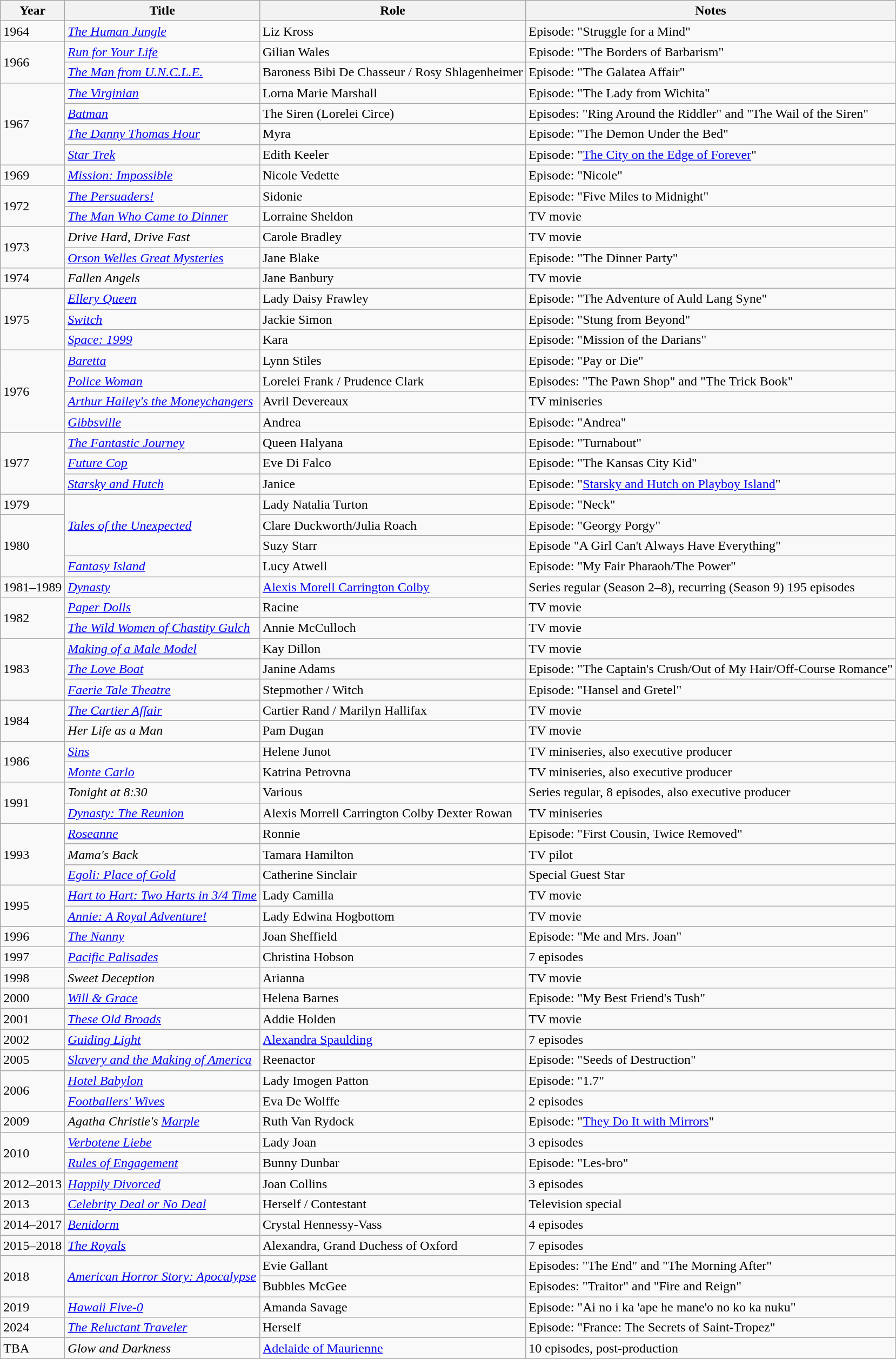<table class="wikitable sortable">
<tr>
<th>Year</th>
<th>Title</th>
<th>Role</th>
<th class="unsortable">Notes</th>
</tr>
<tr>
<td>1964</td>
<td data-sort-value="Human Jungle, The"><em><a href='#'>The Human Jungle</a></em></td>
<td>Liz Kross</td>
<td>Episode: "Struggle for a Mind"</td>
</tr>
<tr>
<td rowspan="2">1966</td>
<td><em><a href='#'>Run for Your Life</a></em></td>
<td>Gilian Wales</td>
<td>Episode: "The Borders of Barbarism"</td>
</tr>
<tr>
<td data-sort-value="Man from U.N.C.L.E., The"><em><a href='#'>The Man from U.N.C.L.E.</a></em></td>
<td>Baroness Bibi De Chasseur / Rosy Shlagenheimer</td>
<td>Episode: "The Galatea Affair"</td>
</tr>
<tr>
<td rowspan="4">1967</td>
<td data-sort-value="Virginian, The"><em><a href='#'>The Virginian</a></em></td>
<td>Lorna Marie Marshall</td>
<td>Episode: "The Lady from Wichita"</td>
</tr>
<tr>
<td><em><a href='#'>Batman</a></em></td>
<td>The Siren (Lorelei Circe)</td>
<td>Episodes: "Ring Around the Riddler" and "The Wail of the Siren"</td>
</tr>
<tr>
<td data-sort-value="Danny Thomas Hour, The"><em><a href='#'>The Danny Thomas Hour</a></em></td>
<td>Myra</td>
<td>Episode: "The Demon Under the Bed"</td>
</tr>
<tr>
<td><em><a href='#'>Star Trek</a></em></td>
<td>Edith Keeler</td>
<td>Episode: "<a href='#'>The City on the Edge of Forever</a>"</td>
</tr>
<tr>
<td>1969</td>
<td><em><a href='#'>Mission: Impossible</a></em></td>
<td>Nicole Vedette</td>
<td>Episode: "Nicole"</td>
</tr>
<tr>
<td rowspan="2">1972</td>
<td data-sort-value="Persuaders!, The"><em><a href='#'>The Persuaders!</a></em></td>
<td>Sidonie</td>
<td>Episode: "Five Miles to Midnight"</td>
</tr>
<tr>
<td data-sort-value="Man Who Came to Dinner, The"><em><a href='#'>The Man Who Came to Dinner</a></em></td>
<td>Lorraine Sheldon</td>
<td>TV movie</td>
</tr>
<tr>
<td rowspan="2">1973</td>
<td><em>Drive Hard, Drive Fast</em></td>
<td>Carole Bradley</td>
<td>TV movie</td>
</tr>
<tr>
<td><em><a href='#'>Orson Welles Great Mysteries</a></em></td>
<td>Jane Blake</td>
<td>Episode: "The Dinner Party"</td>
</tr>
<tr>
<td>1974</td>
<td><em>Fallen Angels</em></td>
<td>Jane Banbury</td>
<td>TV movie</td>
</tr>
<tr>
<td rowspan="3">1975</td>
<td><em><a href='#'>Ellery Queen</a></em></td>
<td>Lady Daisy Frawley</td>
<td>Episode: "The Adventure of Auld Lang Syne"</td>
</tr>
<tr>
<td><em><a href='#'>Switch</a></em></td>
<td>Jackie Simon</td>
<td>Episode: "Stung from Beyond"</td>
</tr>
<tr>
<td><em><a href='#'>Space: 1999</a></em></td>
<td>Kara</td>
<td>Episode: "Mission of the Darians"</td>
</tr>
<tr>
<td rowspan="4">1976</td>
<td><em><a href='#'>Baretta</a></em></td>
<td>Lynn Stiles</td>
<td>Episode: "Pay or Die"</td>
</tr>
<tr>
<td><em><a href='#'>Police Woman</a></em></td>
<td>Lorelei Frank / Prudence Clark</td>
<td>Episodes: "The Pawn Shop" and "The Trick Book"</td>
</tr>
<tr>
<td><em><a href='#'>Arthur Hailey's the Moneychangers</a></em></td>
<td>Avril Devereaux</td>
<td>TV miniseries</td>
</tr>
<tr>
<td><em><a href='#'>Gibbsville</a></em></td>
<td>Andrea</td>
<td>Episode: "Andrea"</td>
</tr>
<tr>
<td rowspan="3">1977</td>
<td data-sort-value="Fantastic Journey, The"><em><a href='#'>The Fantastic Journey</a></em></td>
<td>Queen Halyana</td>
<td>Episode: "Turnabout"</td>
</tr>
<tr>
<td><em><a href='#'>Future Cop</a></em></td>
<td>Eve Di Falco</td>
<td>Episode: "The Kansas City Kid"</td>
</tr>
<tr>
<td><em><a href='#'>Starsky and Hutch</a></em></td>
<td>Janice</td>
<td>Episode: "<a href='#'>Starsky and Hutch on Playboy Island</a>"</td>
</tr>
<tr>
<td>1979</td>
<td rowspan="3"><em><a href='#'>Tales of the Unexpected</a></em></td>
<td>Lady Natalia Turton</td>
<td>Episode: "Neck"</td>
</tr>
<tr>
<td rowspan="3">1980</td>
<td>Clare Duckworth/Julia Roach</td>
<td>Episode: "Georgy Porgy"</td>
</tr>
<tr>
<td>Suzy Starr</td>
<td>Episode "A Girl Can't Always Have Everything"</td>
</tr>
<tr>
<td><em><a href='#'>Fantasy Island</a></em></td>
<td>Lucy Atwell</td>
<td>Episode: "My Fair Pharaoh/The Power"</td>
</tr>
<tr>
<td>1981–1989</td>
<td><em><a href='#'>Dynasty</a></em></td>
<td><a href='#'>Alexis Morell Carrington Colby</a></td>
<td>Series regular (Season 2–8), recurring (Season 9) 195 episodes</td>
</tr>
<tr>
<td rowspan="2">1982</td>
<td><em><a href='#'>Paper Dolls</a></em></td>
<td>Racine</td>
<td>TV movie</td>
</tr>
<tr>
<td data-sort-value="Wild Women of Chastity Gulch, The"><em><a href='#'>The Wild Women of Chastity Gulch</a></em></td>
<td>Annie McCulloch</td>
<td>TV movie</td>
</tr>
<tr>
<td rowspan="3">1983</td>
<td><em><a href='#'>Making of a Male Model</a></em></td>
<td>Kay Dillon</td>
<td>TV movie</td>
</tr>
<tr>
<td data-sort-value="Love Boat, The"><em><a href='#'>The Love Boat</a></em></td>
<td>Janine Adams</td>
<td>Episode: "The Captain's Crush/Out of My Hair/Off-Course Romance"</td>
</tr>
<tr>
<td><em><a href='#'>Faerie Tale Theatre</a></em></td>
<td>Stepmother / Witch</td>
<td>Episode: "Hansel and Gretel"</td>
</tr>
<tr>
<td rowspan="2">1984</td>
<td data-sort-value="Cartier Affair, The"><em><a href='#'>The Cartier Affair</a></em></td>
<td>Cartier Rand / Marilyn Hallifax</td>
<td>TV movie</td>
</tr>
<tr>
<td><em>Her Life as a Man</em></td>
<td>Pam Dugan</td>
<td>TV movie</td>
</tr>
<tr>
<td rowspan="2">1986</td>
<td><em><a href='#'>Sins</a></em></td>
<td>Helene Junot</td>
<td>TV miniseries, also executive producer</td>
</tr>
<tr>
<td><em><a href='#'>Monte Carlo</a></em></td>
<td>Katrina Petrovna</td>
<td>TV miniseries, also executive producer</td>
</tr>
<tr>
<td rowspan="2">1991</td>
<td><em>Tonight at 8:30</em></td>
<td>Various</td>
<td>Series regular, 8 episodes, also executive producer</td>
</tr>
<tr>
<td><em><a href='#'>Dynasty: The Reunion</a></em></td>
<td>Alexis Morrell Carrington Colby Dexter Rowan</td>
<td>TV miniseries</td>
</tr>
<tr>
<td rowspan="3">1993</td>
<td><em><a href='#'>Roseanne</a></em></td>
<td>Ronnie</td>
<td>Episode: "First Cousin, Twice Removed"</td>
</tr>
<tr>
<td><em>Mama's Back</em></td>
<td>Tamara Hamilton</td>
<td>TV pilot</td>
</tr>
<tr>
<td><em><a href='#'>Egoli: Place of Gold</a></em></td>
<td>Catherine Sinclair</td>
<td>Special Guest Star</td>
</tr>
<tr>
<td rowspan="2">1995</td>
<td><em><a href='#'>Hart to Hart: Two Harts in 3/4 Time</a></em></td>
<td>Lady Camilla</td>
<td>TV movie</td>
</tr>
<tr>
<td><em><a href='#'>Annie: A Royal Adventure!</a></em></td>
<td>Lady Edwina Hogbottom</td>
<td>TV movie</td>
</tr>
<tr>
<td>1996</td>
<td data-sort-value="Nanny, The"><em><a href='#'>The Nanny</a></em></td>
<td>Joan Sheffield</td>
<td>Episode: "Me and Mrs. Joan"</td>
</tr>
<tr>
<td>1997</td>
<td><em><a href='#'>Pacific Palisades</a></em></td>
<td>Christina Hobson</td>
<td>7 episodes</td>
</tr>
<tr>
<td>1998</td>
<td><em>Sweet Deception</em></td>
<td>Arianna</td>
<td>TV movie</td>
</tr>
<tr>
<td>2000</td>
<td><em><a href='#'>Will & Grace</a></em></td>
<td>Helena Barnes</td>
<td>Episode: "My Best Friend's Tush"</td>
</tr>
<tr>
<td>2001</td>
<td><em><a href='#'>These Old Broads</a></em></td>
<td>Addie Holden</td>
<td>TV movie</td>
</tr>
<tr>
<td>2002</td>
<td><em><a href='#'>Guiding Light</a></em></td>
<td><a href='#'>Alexandra Spaulding</a></td>
<td>7 episodes</td>
</tr>
<tr>
<td>2005</td>
<td><em><a href='#'>Slavery and the Making of America</a></em></td>
<td>Reenactor</td>
<td>Episode: "Seeds of Destruction"</td>
</tr>
<tr>
<td rowspan="2">2006</td>
<td><em><a href='#'>Hotel Babylon</a></em></td>
<td>Lady Imogen Patton</td>
<td>Episode: "1.7"</td>
</tr>
<tr>
<td><em><a href='#'>Footballers' Wives</a></em></td>
<td>Eva De Wolffe</td>
<td>2 episodes</td>
</tr>
<tr>
<td>2009</td>
<td><em>Agatha Christie's <a href='#'>Marple</a></em></td>
<td>Ruth Van Rydock</td>
<td>Episode: "<a href='#'>They Do It with Mirrors</a>"</td>
</tr>
<tr>
<td rowspan=2>2010</td>
<td><em><a href='#'>Verbotene Liebe</a></em></td>
<td>Lady Joan</td>
<td>3 episodes</td>
</tr>
<tr>
<td><em><a href='#'>Rules of Engagement</a></em></td>
<td>Bunny Dunbar</td>
<td>Episode: "Les-bro"</td>
</tr>
<tr>
<td>2012–2013</td>
<td><em><a href='#'>Happily Divorced</a></em></td>
<td>Joan Collins</td>
<td>3 episodes</td>
</tr>
<tr>
<td>2013</td>
<td><em><a href='#'>Celebrity Deal or No Deal</a></em></td>
<td>Herself / Contestant</td>
<td>Television special</td>
</tr>
<tr>
<td>2014–2017</td>
<td><em><a href='#'>Benidorm</a></em></td>
<td>Crystal Hennessy-Vass</td>
<td>4 episodes</td>
</tr>
<tr>
<td>2015–2018</td>
<td data-sort-value="Royals, The"><em><a href='#'>The Royals</a></em></td>
<td>Alexandra, Grand Duchess of Oxford</td>
<td>7 episodes</td>
</tr>
<tr>
<td rowspan="2">2018</td>
<td rowspan="2"><em><a href='#'>American Horror Story: Apocalypse</a></em></td>
<td>Evie Gallant</td>
<td>Episodes: "The End" and "The Morning After"</td>
</tr>
<tr>
<td>Bubbles McGee</td>
<td>Episodes: "Traitor" and "Fire and Reign"</td>
</tr>
<tr>
<td>2019</td>
<td><em><a href='#'>Hawaii Five-0</a></em></td>
<td>Amanda Savage</td>
<td>Episode: "Ai no i ka 'ape he mane'o no ko ka nuku"</td>
</tr>
<tr>
<td>2024</td>
<td data-sort-value="Reluctant Traveler, The"><em><a href='#'>The Reluctant Traveler</a></em></td>
<td>Herself</td>
<td>Episode: "France: The Secrets of Saint-Tropez"</td>
</tr>
<tr>
<td>TBA</td>
<td><em>Glow and Darkness</em></td>
<td><a href='#'>Adelaide of Maurienne</a></td>
<td>10 episodes, post-production</td>
</tr>
</table>
